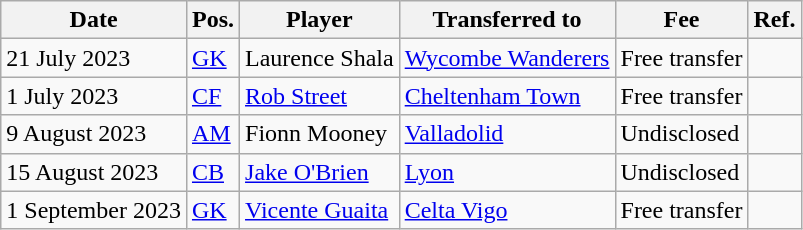<table class="wikitable plainrowheaders">
<tr>
<th>Date</th>
<th>Pos.</th>
<th>Player</th>
<th>Transferred to</th>
<th>Fee</th>
<th>Ref.</th>
</tr>
<tr>
<td>21 July 2023</td>
<td><a href='#'>GK</a></td>
<td> Laurence Shala</td>
<td> <a href='#'>Wycombe Wanderers</a></td>
<td>Free transfer</td>
<td></td>
</tr>
<tr>
<td>1 July 2023</td>
<td><a href='#'>CF</a></td>
<td> <a href='#'>Rob Street</a></td>
<td> <a href='#'>Cheltenham Town</a></td>
<td>Free transfer</td>
<td></td>
</tr>
<tr>
<td>9 August 2023</td>
<td><a href='#'>AM</a></td>
<td> Fionn Mooney</td>
<td> <a href='#'>Valladolid</a></td>
<td>Undisclosed</td>
<td></td>
</tr>
<tr>
<td>15 August 2023</td>
<td><a href='#'>CB</a></td>
<td> <a href='#'>Jake O'Brien</a></td>
<td> <a href='#'>Lyon</a></td>
<td>Undisclosed</td>
<td></td>
</tr>
<tr>
<td>1 September 2023</td>
<td><a href='#'>GK</a></td>
<td> <a href='#'>Vicente Guaita</a></td>
<td> <a href='#'>Celta Vigo</a></td>
<td>Free transfer</td>
<td></td>
</tr>
</table>
